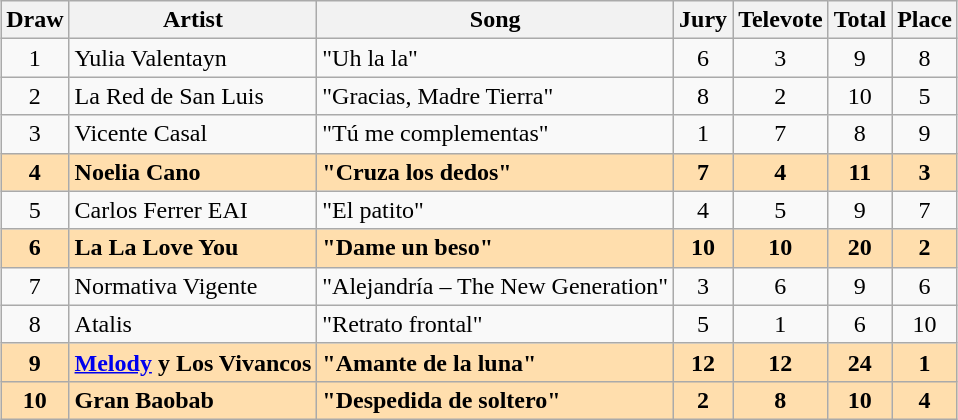<table class="sortable wikitable" style="margin: 1em auto 1em auto; text-align:center">
<tr>
<th>Draw</th>
<th>Artist</th>
<th>Song</th>
<th>Jury</th>
<th>Televote</th>
<th>Total</th>
<th>Place</th>
</tr>
<tr>
<td>1</td>
<td align="left">Yulia Valentayn</td>
<td align="left">"Uh la la"</td>
<td>6</td>
<td>3</td>
<td>9</td>
<td>8</td>
</tr>
<tr>
<td>2</td>
<td align="left">La Red de San Luis</td>
<td align="left">"Gracias, Madre Tierra"</td>
<td>8</td>
<td>2</td>
<td>10</td>
<td>5</td>
</tr>
<tr>
<td>3</td>
<td align="left">Vicente Casal</td>
<td align="left">"Tú me complementas"</td>
<td>1</td>
<td>7</td>
<td>8</td>
<td>9</td>
</tr>
<tr style="font-weight:bold; background:navajowhite;">
<td>4</td>
<td align="left">Noelia Cano</td>
<td align="left">"Cruza los dedos"</td>
<td>7</td>
<td>4</td>
<td>11</td>
<td>3</td>
</tr>
<tr>
<td>5</td>
<td align="left">Carlos Ferrer EAI</td>
<td align="left">"El patito"</td>
<td>4</td>
<td>5</td>
<td>9</td>
<td>7</td>
</tr>
<tr style="font-weight:bold; background:navajowhite;">
<td>6</td>
<td align="left">La La Love You</td>
<td align="left">"Dame un beso"</td>
<td>10</td>
<td>10</td>
<td>20</td>
<td>2</td>
</tr>
<tr>
<td>7</td>
<td align="left">Normativa Vigente</td>
<td align="left">"Alejandría – The New Generation"</td>
<td>3</td>
<td>6</td>
<td>9</td>
<td>6</td>
</tr>
<tr>
<td>8</td>
<td align="left">Atalis</td>
<td align="left">"Retrato frontal"</td>
<td>5</td>
<td>1</td>
<td>6</td>
<td>10</td>
</tr>
<tr style="font-weight:bold; background:navajowhite;">
<td>9</td>
<td align="left"><a href='#'>Melody</a> y Los Vivancos</td>
<td align="left">"Amante de la luna"</td>
<td>12</td>
<td>12</td>
<td>24</td>
<td>1</td>
</tr>
<tr style="font-weight:bold; background:navajowhite;">
<td>10</td>
<td align="left">Gran Baobab</td>
<td align="left">"Despedida de soltero"</td>
<td>2</td>
<td>8</td>
<td>10</td>
<td>4</td>
</tr>
</table>
